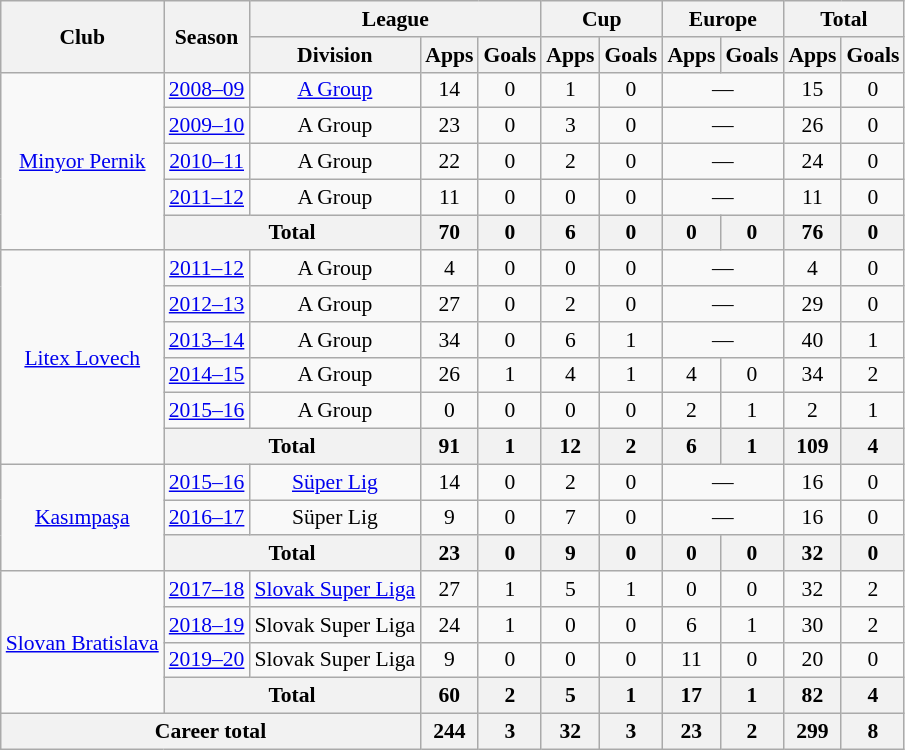<table class="wikitable" style="font-size:90%; text-align: center">
<tr>
<th rowspan=2>Club</th>
<th rowspan=2>Season</th>
<th colspan=3>League</th>
<th colspan=2>Cup</th>
<th colspan=2>Europe</th>
<th colspan=2>Total</th>
</tr>
<tr>
<th>Division</th>
<th>Apps</th>
<th>Goals</th>
<th>Apps</th>
<th>Goals</th>
<th>Apps</th>
<th>Goals</th>
<th>Apps</th>
<th>Goals</th>
</tr>
<tr>
<td rowspan=5><a href='#'>Minyor Pernik</a></td>
<td><a href='#'>2008–09</a></td>
<td><a href='#'>A Group</a></td>
<td>14</td>
<td>0</td>
<td>1</td>
<td>0</td>
<td colspan="2">—</td>
<td>15</td>
<td>0</td>
</tr>
<tr>
<td><a href='#'>2009–10</a></td>
<td>A Group</td>
<td>23</td>
<td>0</td>
<td>3</td>
<td>0</td>
<td colspan="2">—</td>
<td>26</td>
<td>0</td>
</tr>
<tr>
<td><a href='#'>2010–11</a></td>
<td>A Group</td>
<td>22</td>
<td>0</td>
<td>2</td>
<td>0</td>
<td colspan="2">—</td>
<td>24</td>
<td>0</td>
</tr>
<tr>
<td><a href='#'>2011–12</a></td>
<td>A Group</td>
<td>11</td>
<td>0</td>
<td>0</td>
<td>0</td>
<td colspan="2">—</td>
<td>11</td>
<td>0</td>
</tr>
<tr>
<th colspan=2>Total</th>
<th>70</th>
<th>0</th>
<th>6</th>
<th>0</th>
<th>0</th>
<th>0</th>
<th>76</th>
<th>0</th>
</tr>
<tr>
<td rowspan=6><a href='#'>Litex Lovech</a></td>
<td><a href='#'>2011–12</a></td>
<td>A Group</td>
<td>4</td>
<td>0</td>
<td>0</td>
<td>0</td>
<td colspan="2">—</td>
<td>4</td>
<td>0</td>
</tr>
<tr>
<td><a href='#'>2012–13</a></td>
<td>A Group</td>
<td>27</td>
<td>0</td>
<td>2</td>
<td>0</td>
<td colspan="2">—</td>
<td>29</td>
<td>0</td>
</tr>
<tr>
<td><a href='#'>2013–14</a></td>
<td>A Group</td>
<td>34</td>
<td>0</td>
<td>6</td>
<td>1</td>
<td colspan="2">—</td>
<td>40</td>
<td>1</td>
</tr>
<tr>
<td><a href='#'>2014–15</a></td>
<td>A Group</td>
<td>26</td>
<td>1</td>
<td>4</td>
<td>1</td>
<td>4</td>
<td>0</td>
<td>34</td>
<td>2</td>
</tr>
<tr>
<td><a href='#'>2015–16</a></td>
<td>A Group</td>
<td>0</td>
<td>0</td>
<td>0</td>
<td>0</td>
<td>2</td>
<td>1</td>
<td>2</td>
<td>1</td>
</tr>
<tr>
<th colspan=2>Total</th>
<th>91</th>
<th>1</th>
<th>12</th>
<th>2</th>
<th>6</th>
<th>1</th>
<th>109</th>
<th>4</th>
</tr>
<tr>
<td rowspan=3><a href='#'>Kasımpaşa</a></td>
<td><a href='#'>2015–16</a></td>
<td><a href='#'>Süper Lig</a></td>
<td>14</td>
<td>0</td>
<td>2</td>
<td>0</td>
<td colspan="2">—</td>
<td>16</td>
<td>0</td>
</tr>
<tr>
<td><a href='#'>2016–17</a></td>
<td>Süper Lig</td>
<td>9</td>
<td>0</td>
<td>7</td>
<td>0</td>
<td colspan="2">—</td>
<td>16</td>
<td>0</td>
</tr>
<tr>
<th colspan=2>Total</th>
<th>23</th>
<th>0</th>
<th>9</th>
<th>0</th>
<th>0</th>
<th>0</th>
<th>32</th>
<th>0</th>
</tr>
<tr>
<td rowspan=4><a href='#'>Slovan Bratislava</a></td>
<td><a href='#'>2017–18</a></td>
<td><a href='#'>Slovak Super Liga</a></td>
<td>27</td>
<td>1</td>
<td>5</td>
<td>1</td>
<td>0</td>
<td>0</td>
<td>32</td>
<td>2</td>
</tr>
<tr>
<td><a href='#'>2018–19</a></td>
<td>Slovak Super Liga</td>
<td>24</td>
<td>1</td>
<td>0</td>
<td>0</td>
<td>6</td>
<td>1</td>
<td>30</td>
<td>2</td>
</tr>
<tr>
<td><a href='#'>2019–20</a></td>
<td>Slovak Super Liga</td>
<td>9</td>
<td>0</td>
<td>0</td>
<td>0</td>
<td>11</td>
<td>0</td>
<td>20</td>
<td>0</td>
</tr>
<tr>
<th colspan=2>Total</th>
<th>60</th>
<th>2</th>
<th>5</th>
<th>1</th>
<th>17</th>
<th>1</th>
<th>82</th>
<th>4</th>
</tr>
<tr>
<th colspan=3>Career total</th>
<th>244</th>
<th>3</th>
<th>32</th>
<th>3</th>
<th>23</th>
<th>2</th>
<th>299</th>
<th>8</th>
</tr>
</table>
